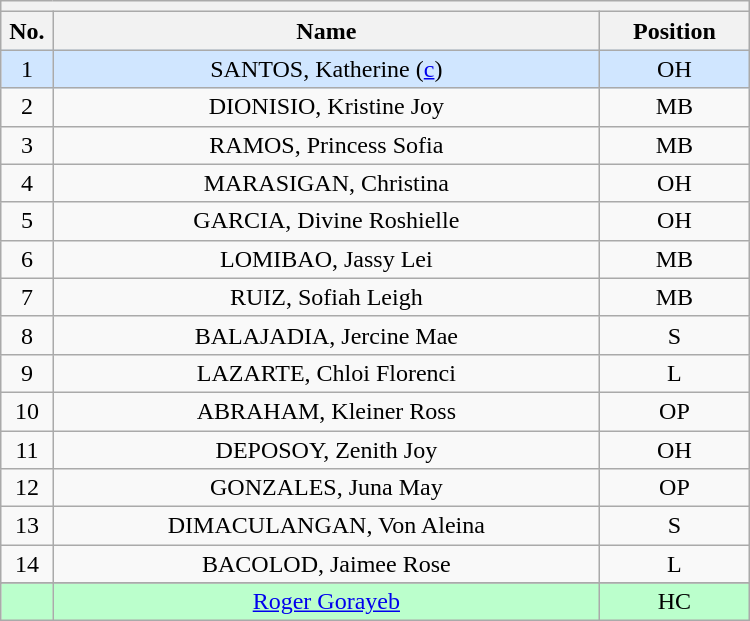<table class="wikitable mw-collapsible mw-collapsed" style="text-align:center; width:500px; border:none">
<tr>
<th style="text-align:left" colspan="3"></th>
</tr>
<tr>
<th style="width:7%">No.</th>
<th>Name</th>
<th style="width:20%">Position</th>
</tr>
<tr bgcolor=#D0E6FF>
<td>1</td>
<td>SANTOS, Katherine  (<a href='#'>c</a>)</td>
<td>OH</td>
</tr>
<tr>
<td>2</td>
<td>DIONISIO, Kristine Joy</td>
<td>MB</td>
</tr>
<tr>
<td>3</td>
<td>RAMOS, Princess Sofia</td>
<td>MB</td>
</tr>
<tr>
<td>4</td>
<td>MARASIGAN, Christina</td>
<td>OH</td>
</tr>
<tr>
<td>5</td>
<td>GARCIA, Divine Roshielle</td>
<td>OH</td>
</tr>
<tr>
<td>6</td>
<td>LOMIBAO, Jassy Lei</td>
<td>MB</td>
</tr>
<tr>
<td>7</td>
<td>RUIZ, Sofiah Leigh</td>
<td>MB</td>
</tr>
<tr>
<td>8</td>
<td>BALAJADIA, Jercine Mae</td>
<td>S</td>
</tr>
<tr>
<td>9</td>
<td>LAZARTE, Chloi Florenci</td>
<td>L</td>
</tr>
<tr>
<td>10</td>
<td>ABRAHAM, Kleiner Ross</td>
<td>OP</td>
</tr>
<tr>
<td>11</td>
<td>DEPOSOY, Zenith Joy</td>
<td>OH</td>
</tr>
<tr>
<td>12</td>
<td>GONZALES, Juna May</td>
<td>OP</td>
</tr>
<tr>
<td>13</td>
<td>DIMACULANGAN, Von Aleina</td>
<td>S</td>
</tr>
<tr>
<td>14</td>
<td>BACOLOD, Jaimee Rose</td>
<td>L</td>
</tr>
<tr>
</tr>
<tr bgcolor=#BBFFCC>
<td></td>
<td><a href='#'>Roger Gorayeb</a></td>
<td>HC</td>
</tr>
</table>
